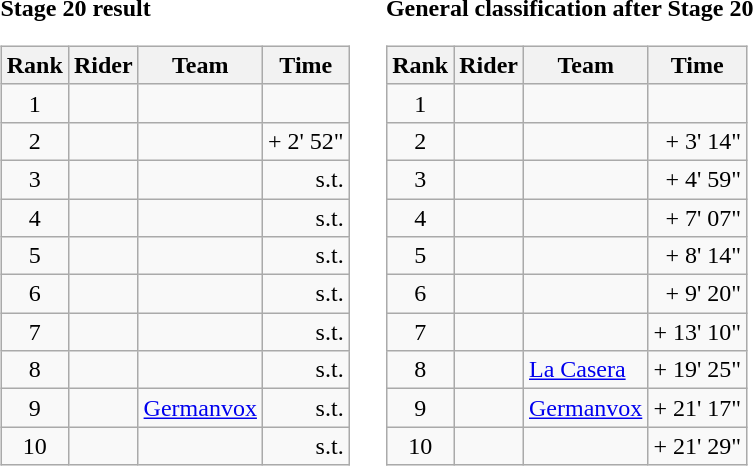<table>
<tr>
<td><strong>Stage 20 result</strong><br><table class="wikitable">
<tr>
<th scope="col">Rank</th>
<th scope="col">Rider</th>
<th scope="col">Team</th>
<th scope="col">Time</th>
</tr>
<tr>
<td style="text-align:center;">1</td>
<td></td>
<td></td>
<td style="text-align:right;"></td>
</tr>
<tr>
<td style="text-align:center;">2</td>
<td></td>
<td></td>
<td style="text-align:right;">+ 2' 52"</td>
</tr>
<tr>
<td style="text-align:center;">3</td>
<td></td>
<td></td>
<td style="text-align:right;">s.t.</td>
</tr>
<tr>
<td style="text-align:center;">4</td>
<td></td>
<td></td>
<td style="text-align:right;">s.t.</td>
</tr>
<tr>
<td style="text-align:center;">5</td>
<td></td>
<td></td>
<td style="text-align:right;">s.t.</td>
</tr>
<tr>
<td style="text-align:center;">6</td>
<td></td>
<td></td>
<td style="text-align:right;">s.t.</td>
</tr>
<tr>
<td style="text-align:center;">7</td>
<td></td>
<td></td>
<td style="text-align:right;">s.t.</td>
</tr>
<tr>
<td style="text-align:center;">8</td>
<td></td>
<td></td>
<td style="text-align:right;">s.t.</td>
</tr>
<tr>
<td style="text-align:center;">9</td>
<td></td>
<td><a href='#'>Germanvox</a></td>
<td style="text-align:right;">s.t.</td>
</tr>
<tr>
<td style="text-align:center;">10</td>
<td></td>
<td></td>
<td style="text-align:right;">s.t.</td>
</tr>
</table>
</td>
<td></td>
<td><strong>General classification after Stage 20</strong><br><table class="wikitable">
<tr>
<th scope="col">Rank</th>
<th scope="col">Rider</th>
<th scope="col">Team</th>
<th scope="col">Time</th>
</tr>
<tr>
<td style="text-align:center;">1</td>
<td></td>
<td></td>
<td style="text-align:right;"></td>
</tr>
<tr>
<td style="text-align:center;">2</td>
<td></td>
<td></td>
<td style="text-align:right;">+ 3' 14"</td>
</tr>
<tr>
<td style="text-align:center;">3</td>
<td></td>
<td></td>
<td style="text-align:right;">+ 4' 59"</td>
</tr>
<tr>
<td style="text-align:center;">4</td>
<td></td>
<td></td>
<td style="text-align:right;">+ 7' 07"</td>
</tr>
<tr>
<td style="text-align:center;">5</td>
<td></td>
<td></td>
<td style="text-align:right;">+ 8' 14"</td>
</tr>
<tr>
<td style="text-align:center;">6</td>
<td></td>
<td></td>
<td style="text-align:right;">+ 9' 20"</td>
</tr>
<tr>
<td style="text-align:center;">7</td>
<td></td>
<td></td>
<td style="text-align:right;">+ 13' 10"</td>
</tr>
<tr>
<td style="text-align:center;">8</td>
<td></td>
<td><a href='#'>La Casera</a></td>
<td style="text-align:right;">+ 19' 25"</td>
</tr>
<tr>
<td style="text-align:center;">9</td>
<td></td>
<td><a href='#'>Germanvox</a></td>
<td style="text-align:right;">+ 21' 17"</td>
</tr>
<tr>
<td style="text-align:center;">10</td>
<td></td>
<td></td>
<td style="text-align:right;">+ 21' 29"</td>
</tr>
</table>
</td>
</tr>
</table>
